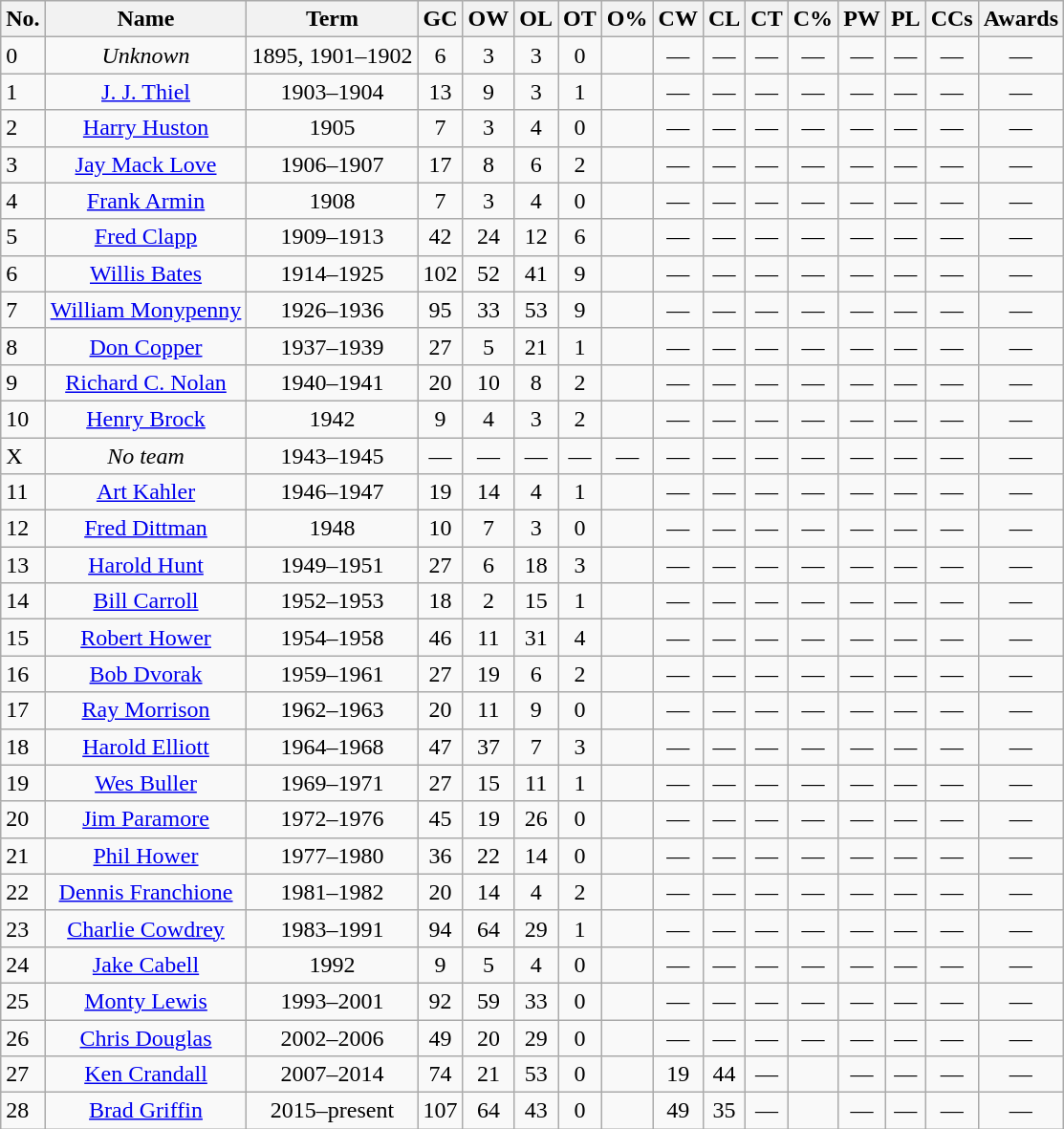<table class="wikitable sortable">
<tr>
<th>No.</th>
<th>Name</th>
<th>Term</th>
<th>GC</th>
<th>OW</th>
<th>OL</th>
<th>OT</th>
<th>O%</th>
<th>CW</th>
<th>CL</th>
<th>CT</th>
<th>C%</th>
<th>PW</th>
<th>PL</th>
<th>CCs</th>
<th class="unsortable">Awards</th>
</tr>
<tr>
<td>0</td>
<td align="center"><em>Unknown</em></td>
<td align="center">1895, 1901–1902</td>
<td align="center">6</td>
<td align="center">3</td>
<td align="center">3</td>
<td align="center">0</td>
<td align="center"></td>
<td align="center">—</td>
<td align="center">—</td>
<td align="center">—</td>
<td align="center">—</td>
<td align="center">—</td>
<td align="center">—</td>
<td align="center">—</td>
<td align="center">—</td>
</tr>
<tr>
<td>1</td>
<td align="center"><a href='#'>J. J. Thiel</a></td>
<td align="center">1903–1904</td>
<td align="center">13</td>
<td align="center">9</td>
<td align="center">3</td>
<td align="center">1</td>
<td align="center"></td>
<td align="center">—</td>
<td align="center">—</td>
<td align="center">—</td>
<td align="center">—</td>
<td align="center">—</td>
<td align="center">—</td>
<td align="center">—</td>
<td align="center">—</td>
</tr>
<tr>
<td>2</td>
<td align="center"><a href='#'>Harry Huston</a></td>
<td align="center">1905</td>
<td align="center">7</td>
<td align="center">3</td>
<td align="center">4</td>
<td align="center">0</td>
<td align="center"></td>
<td align="center">—</td>
<td align="center">—</td>
<td align="center">—</td>
<td align="center">—</td>
<td align="center">—</td>
<td align="center">—</td>
<td align="center">—</td>
<td align="center">—</td>
</tr>
<tr>
<td>3</td>
<td align="center"><a href='#'>Jay Mack Love</a></td>
<td align="center">1906–1907</td>
<td align="center">17</td>
<td align="center">8</td>
<td align="center">6</td>
<td align="center">2</td>
<td align="center"></td>
<td align="center">—</td>
<td align="center">—</td>
<td align="center">—</td>
<td align="center">—</td>
<td align="center">—</td>
<td align="center">—</td>
<td align="center">—</td>
<td align="center">—</td>
</tr>
<tr>
<td>4</td>
<td align="center"><a href='#'>Frank Armin</a></td>
<td align="center">1908</td>
<td align="center">7</td>
<td align="center">3</td>
<td align="center">4</td>
<td align="center">0</td>
<td align="center"></td>
<td align="center">—</td>
<td align="center">—</td>
<td align="center">—</td>
<td align="center">—</td>
<td align="center">—</td>
<td align="center">—</td>
<td align="center">—</td>
<td align="center">—</td>
</tr>
<tr>
<td>5</td>
<td align="center"><a href='#'>Fred Clapp</a></td>
<td align="center">1909–1913</td>
<td align="center">42</td>
<td align="center">24</td>
<td align="center">12</td>
<td align="center">6</td>
<td align="center"></td>
<td align="center">—</td>
<td align="center">—</td>
<td align="center">—</td>
<td align="center">—</td>
<td align="center">—</td>
<td align="center">—</td>
<td align="center">—</td>
<td align="center">—</td>
</tr>
<tr>
<td>6</td>
<td align="center"><a href='#'>Willis Bates</a></td>
<td align="center">1914–1925</td>
<td align="center">102</td>
<td align="center">52</td>
<td align="center">41</td>
<td align="center">9</td>
<td align="center"></td>
<td align="center">—</td>
<td align="center">—</td>
<td align="center">—</td>
<td align="center">—</td>
<td align="center">—</td>
<td align="center">—</td>
<td align="center">—</td>
<td align="center">—</td>
</tr>
<tr>
<td>7</td>
<td align="center"><a href='#'>William Monypenny</a></td>
<td align="center">1926–1936</td>
<td align="center">95</td>
<td align="center">33</td>
<td align="center">53</td>
<td align="center">9</td>
<td align="center"></td>
<td align="center">—</td>
<td align="center">—</td>
<td align="center">—</td>
<td align="center">—</td>
<td align="center">—</td>
<td align="center">—</td>
<td align="center">—</td>
<td align="center">—</td>
</tr>
<tr>
<td>8</td>
<td align="center"><a href='#'>Don Copper</a></td>
<td align="center">1937–1939</td>
<td align="center">27</td>
<td align="center">5</td>
<td align="center">21</td>
<td align="center">1</td>
<td align="center"></td>
<td align="center">—</td>
<td align="center">—</td>
<td align="center">—</td>
<td align="center">—</td>
<td align="center">—</td>
<td align="center">—</td>
<td align="center">—</td>
<td align="center">—</td>
</tr>
<tr>
<td>9</td>
<td align="center"><a href='#'>Richard C. Nolan</a></td>
<td align="center">1940–1941</td>
<td align="center">20</td>
<td align="center">10</td>
<td align="center">8</td>
<td align="center">2</td>
<td align="center"></td>
<td align="center">—</td>
<td align="center">—</td>
<td align="center">—</td>
<td align="center">—</td>
<td align="center">—</td>
<td align="center">—</td>
<td align="center">—</td>
<td align="center">—</td>
</tr>
<tr>
<td>10</td>
<td align="center"><a href='#'>Henry Brock</a></td>
<td align="center">1942</td>
<td align="center">9</td>
<td align="center">4</td>
<td align="center">3</td>
<td align="center">2</td>
<td align="center"></td>
<td align="center">—</td>
<td align="center">—</td>
<td align="center">—</td>
<td align="center">—</td>
<td align="center">—</td>
<td align="center">—</td>
<td align="center">—</td>
<td align="center">—</td>
</tr>
<tr>
<td>X</td>
<td align="center"><em>No team</em></td>
<td align="center">1943–1945</td>
<td align="center">—</td>
<td align="center">—</td>
<td align="center">—</td>
<td align="center">—</td>
<td align="center">—</td>
<td align="center">—</td>
<td align="center">—</td>
<td align="center">—</td>
<td align="center">—</td>
<td align="center">—</td>
<td align="center">—</td>
<td align="center">—</td>
<td align="center">—</td>
</tr>
<tr>
<td>11</td>
<td align="center"><a href='#'>Art Kahler</a></td>
<td align="center">1946–1947</td>
<td align="center">19</td>
<td align="center">14</td>
<td align="center">4</td>
<td align="center">1</td>
<td align="center"></td>
<td align="center">—</td>
<td align="center">—</td>
<td align="center">—</td>
<td align="center">—</td>
<td align="center">—</td>
<td align="center">—</td>
<td align="center">—</td>
<td align="center">—</td>
</tr>
<tr>
<td>12</td>
<td align="center"><a href='#'>Fred Dittman</a></td>
<td align="center">1948</td>
<td align="center">10</td>
<td align="center">7</td>
<td align="center">3</td>
<td align="center">0</td>
<td align="center"></td>
<td align="center">—</td>
<td align="center">—</td>
<td align="center">—</td>
<td align="center">—</td>
<td align="center">—</td>
<td align="center">—</td>
<td align="center">—</td>
<td align="center">—</td>
</tr>
<tr>
<td>13</td>
<td align="center"><a href='#'>Harold Hunt</a></td>
<td align="center">1949–1951</td>
<td align="center">27</td>
<td align="center">6</td>
<td align="center">18</td>
<td align="center">3</td>
<td align="center"></td>
<td align="center">—</td>
<td align="center">—</td>
<td align="center">—</td>
<td align="center">—</td>
<td align="center">—</td>
<td align="center">—</td>
<td align="center">—</td>
<td align="center">—</td>
</tr>
<tr>
<td>14</td>
<td align="center"><a href='#'>Bill Carroll</a></td>
<td align="center">1952–1953</td>
<td align="center">18</td>
<td align="center">2</td>
<td align="center">15</td>
<td align="center">1</td>
<td align="center"></td>
<td align="center">—</td>
<td align="center">—</td>
<td align="center">—</td>
<td align="center">—</td>
<td align="center">—</td>
<td align="center">—</td>
<td align="center">—</td>
<td align="center">—</td>
</tr>
<tr>
<td>15</td>
<td align="center"><a href='#'>Robert Hower</a></td>
<td align="center">1954–1958</td>
<td align="center">46</td>
<td align="center">11</td>
<td align="center">31</td>
<td align="center">4</td>
<td align="center"></td>
<td align="center">—</td>
<td align="center">—</td>
<td align="center">—</td>
<td align="center">—</td>
<td align="center">—</td>
<td align="center">—</td>
<td align="center">—</td>
<td align="center">—</td>
</tr>
<tr>
<td>16</td>
<td align="center"><a href='#'>Bob Dvorak</a></td>
<td align="center">1959–1961</td>
<td align="center">27</td>
<td align="center">19</td>
<td align="center">6</td>
<td align="center">2</td>
<td align="center"></td>
<td align="center">—</td>
<td align="center">—</td>
<td align="center">—</td>
<td align="center">—</td>
<td align="center">—</td>
<td align="center">—</td>
<td align="center">—</td>
<td align="center">—</td>
</tr>
<tr>
<td>17</td>
<td align="center"><a href='#'>Ray Morrison</a></td>
<td align="center">1962–1963</td>
<td align="center">20</td>
<td align="center">11</td>
<td align="center">9</td>
<td align="center">0</td>
<td align="center"></td>
<td align="center">—</td>
<td align="center">—</td>
<td align="center">—</td>
<td align="center">—</td>
<td align="center">—</td>
<td align="center">—</td>
<td align="center">—</td>
<td align="center">—</td>
</tr>
<tr>
<td>18</td>
<td align="center"><a href='#'>Harold Elliott</a></td>
<td align="center">1964–1968</td>
<td align="center">47</td>
<td align="center">37</td>
<td align="center">7</td>
<td align="center">3</td>
<td align="center"></td>
<td align="center">—</td>
<td align="center">—</td>
<td align="center">—</td>
<td align="center">—</td>
<td align="center">—</td>
<td align="center">—</td>
<td align="center">—</td>
<td align="center">—</td>
</tr>
<tr>
<td>19</td>
<td align="center"><a href='#'>Wes Buller</a></td>
<td align="center">1969–1971</td>
<td align="center">27</td>
<td align="center">15</td>
<td align="center">11</td>
<td align="center">1</td>
<td align="center"></td>
<td align="center">—</td>
<td align="center">—</td>
<td align="center">—</td>
<td align="center">—</td>
<td align="center">—</td>
<td align="center">—</td>
<td align="center">—</td>
<td align="center">—</td>
</tr>
<tr>
<td>20</td>
<td align="center"><a href='#'>Jim Paramore</a></td>
<td align="center">1972–1976</td>
<td align="center">45</td>
<td align="center">19</td>
<td align="center">26</td>
<td align="center">0</td>
<td align="center"></td>
<td align="center">—</td>
<td align="center">—</td>
<td align="center">—</td>
<td align="center">—</td>
<td align="center">—</td>
<td align="center">—</td>
<td align="center">—</td>
<td align="center">—</td>
</tr>
<tr>
<td>21</td>
<td align="center"><a href='#'>Phil Hower</a></td>
<td align="center">1977–1980</td>
<td align="center">36</td>
<td align="center">22</td>
<td align="center">14</td>
<td align="center">0</td>
<td align="center"></td>
<td align="center">—</td>
<td align="center">—</td>
<td align="center">—</td>
<td align="center">—</td>
<td align="center">—</td>
<td align="center">—</td>
<td align="center">—</td>
<td align="center">—</td>
</tr>
<tr>
<td>22</td>
<td align="center"><a href='#'>Dennis Franchione</a></td>
<td align="center">1981–1982</td>
<td align="center">20</td>
<td align="center">14</td>
<td align="center">4</td>
<td align="center">2</td>
<td align="center"></td>
<td align="center">—</td>
<td align="center">—</td>
<td align="center">—</td>
<td align="center">—</td>
<td align="center">—</td>
<td align="center">—</td>
<td align="center">—</td>
<td align="center">—</td>
</tr>
<tr>
<td>23</td>
<td align="center"><a href='#'>Charlie Cowdrey</a></td>
<td align="center">1983–1991</td>
<td align="center">94</td>
<td align="center">64</td>
<td align="center">29</td>
<td align="center">1</td>
<td align="center"></td>
<td align="center">—</td>
<td align="center">—</td>
<td align="center">—</td>
<td align="center">—</td>
<td align="center">—</td>
<td align="center">—</td>
<td align="center">—</td>
<td align="center">—</td>
</tr>
<tr>
<td>24</td>
<td align="center"><a href='#'>Jake Cabell</a></td>
<td align="center">1992</td>
<td align="center">9</td>
<td align="center">5</td>
<td align="center">4</td>
<td align="center">0</td>
<td align="center"></td>
<td align="center">—</td>
<td align="center">—</td>
<td align="center">—</td>
<td align="center">—</td>
<td align="center">—</td>
<td align="center">—</td>
<td align="center">—</td>
<td align="center">—</td>
</tr>
<tr>
<td>25</td>
<td align="center"><a href='#'>Monty Lewis</a></td>
<td align="center">1993–2001</td>
<td align="center">92</td>
<td align="center">59</td>
<td align="center">33</td>
<td align="center">0</td>
<td align="center"></td>
<td align="center">—</td>
<td align="center">—</td>
<td align="center">—</td>
<td align="center">—</td>
<td align="center">—</td>
<td align="center">—</td>
<td align="center">—</td>
<td align="center">—</td>
</tr>
<tr>
<td>26</td>
<td align="center"><a href='#'>Chris Douglas</a></td>
<td align="center">2002–2006</td>
<td align="center">49</td>
<td align="center">20</td>
<td align="center">29</td>
<td align="center">0</td>
<td align="center"></td>
<td align="center">—</td>
<td align="center">—</td>
<td align="center">—</td>
<td align="center">—</td>
<td align="center">—</td>
<td align="center">—</td>
<td align="center">—</td>
<td align="center">—</td>
</tr>
<tr>
<td>27</td>
<td align="center"><a href='#'>Ken Crandall</a></td>
<td align="center">2007–2014</td>
<td align="center">74</td>
<td align="center">21</td>
<td align="center">53</td>
<td align="center">0</td>
<td align="center"></td>
<td align="center">19</td>
<td align="center">44</td>
<td align="center">—</td>
<td align="center"></td>
<td align="center">—</td>
<td align="center">—</td>
<td align="center">—</td>
<td align="center">—</td>
</tr>
<tr>
<td>28</td>
<td align="center"><a href='#'>Brad Griffin</a></td>
<td align="center">2015–present</td>
<td align="center">107</td>
<td align="center">64</td>
<td align="center">43</td>
<td align="center">0</td>
<td align="center"></td>
<td align="center">49</td>
<td align="center">35</td>
<td align="center">—</td>
<td align="center"></td>
<td align="center">—</td>
<td align="center">—</td>
<td align="center">—</td>
<td align="center">—</td>
</tr>
</table>
